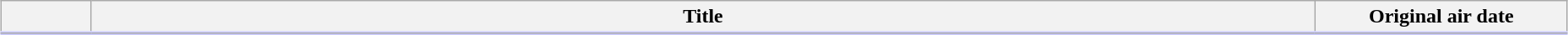<table class="plainrowheaders wikitable" style="width:98%; margin:auto; background:#FFF">
<tr style="border-bottom: 3px solid #CCF;">
<th style="width:4em;"></th>
<th>Title</th>
<th style="width:12em;">Original air date</th>
</tr>
<tr>
</tr>
</table>
